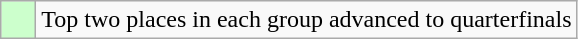<table class="wikitable">
<tr>
<td style="background:#cfc;">    </td>
<td>Top two places in each group advanced to quarterfinals</td>
</tr>
</table>
